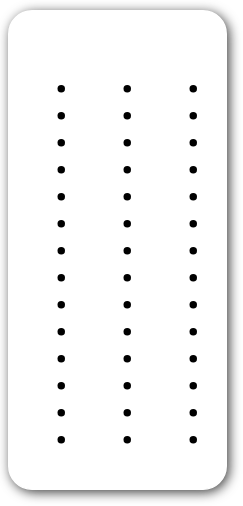<table style=" border-radius:1em; box-shadow: 0.1em 0.1em 0.5em rgba(0,0,0,0.75); background-color: white; border: 1px solid white; margin:10px 0px; padding: 5px;">
<tr style="vertical-align:top;">
<td><br><ul><li></li><li></li><li></li><li></li><li></li><li></li><li></li><li></li><li></li><li></li><li></li><li></li><li></li><li></li></ul></td>
<td valign="top"><br><ul><li></li><li></li><li></li><li></li><li></li><li></li><li></li><li></li><li></li><li></li><li></li><li></li><li></li><li></li></ul></td>
<td valign="top"><br><ul><li></li><li></li><li></li><li></li><li></li><li></li><li></li><li></li><li></li><li></li><li></li><li></li><li></li><li></li></ul></td>
</tr>
</table>
